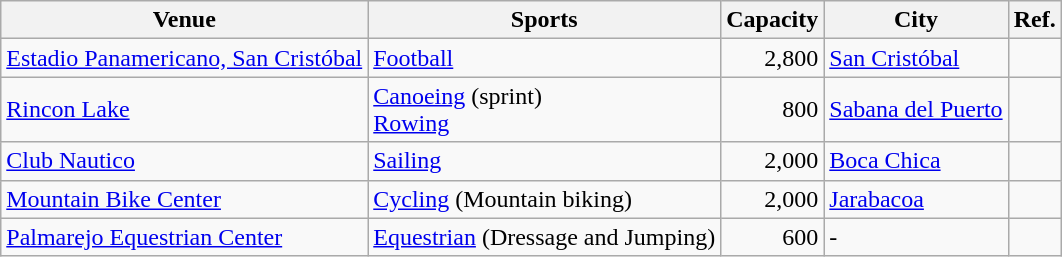<table class="wikitable sortable">
<tr>
<th>Venue</th>
<th class="unsortable">Sports</th>
<th>Capacity</th>
<th>City</th>
<th class="unsortable">Ref.</th>
</tr>
<tr>
<td><a href='#'>Estadio Panamericano, San Cristóbal</a></td>
<td><a href='#'>Football</a></td>
<td align="right">2,800</td>
<td><a href='#'>San Cristóbal</a></td>
<td align=center></td>
</tr>
<tr>
<td><a href='#'>Rincon Lake</a></td>
<td><a href='#'>Canoeing</a> (sprint)<br><a href='#'>Rowing</a></td>
<td align="right">800</td>
<td><a href='#'>Sabana del Puerto</a></td>
<td align=center></td>
</tr>
<tr>
<td><a href='#'>Club Nautico</a></td>
<td><a href='#'>Sailing</a></td>
<td align="right">2,000</td>
<td><a href='#'>Boca Chica</a></td>
<td align=center></td>
</tr>
<tr>
<td><a href='#'>Mountain Bike Center</a></td>
<td><a href='#'>Cycling</a> (Mountain biking)</td>
<td align="right">2,000</td>
<td><a href='#'>Jarabacoa</a></td>
<td align=center></td>
</tr>
<tr>
<td><a href='#'>Palmarejo Equestrian Center</a></td>
<td><a href='#'>Equestrian</a> (Dressage and Jumping)</td>
<td align="right">600</td>
<td>-</td>
<td align=center></td>
</tr>
</table>
